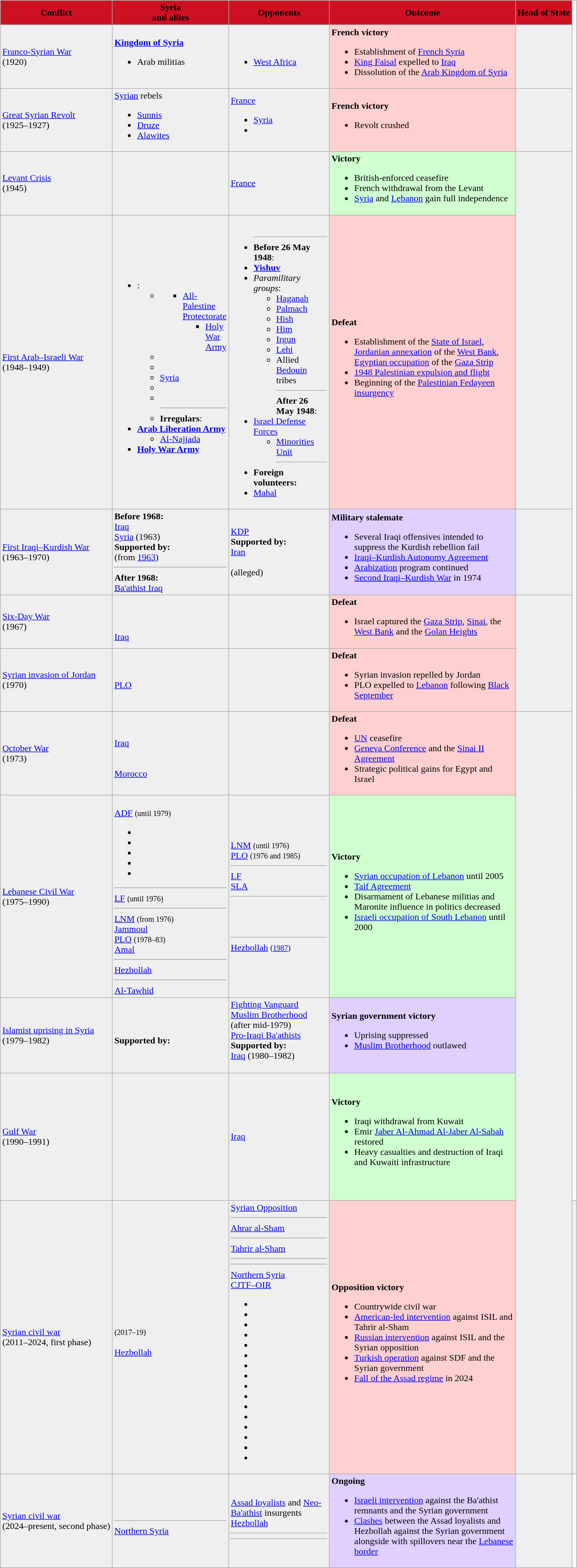<table class="wikitable">
<tr>
<th style="background:#CC1122" rowspan="1"><span>Conflict</span></th>
<th style="background:#CC1122" rowspan="1" width=170px><span>Syria<br>and allies</span></th>
<th style="background:#CC1122" rowspan="1" width=170px><span>Opponents</span></th>
<th style="background:#CC1122" rowspan="1" width=320px><span>Outcome</span></th>
<th style="background:#CC1122" rowspan="1"><span>Head of State</span></th>
</tr>
<tr>
<td style="background:#efefef"><a href='#'>Franco-Syrian War</a> <br> (1920)</td>
<td style="background:#efefef"><strong> <a href='#'>Kingdom of Syria</a></strong><br><ul><li> Arab militias</li></ul></td>
<td style="background:#efefef"><br><strong></strong><ul><li> <a href='#'>West Africa</a></li></ul></td>
<td style="background:#FFD0D0"><strong>French victory</strong><br><ul><li>Establishment of <a href='#'>French Syria</a></li><li><a href='#'>King Faisal</a> expelled to <a href='#'>Iraq</a></li><li>Dissolution of the <a href='#'>Arab Kingdom of Syria</a></li></ul></td>
<td style="background:#efefef"></td>
</tr>
<tr>
<td style="background:#efefef"><a href='#'>Great Syrian Revolt</a> <br> (1925–1927)</td>
<td style="background:#efefef"><a href='#'>Syrian</a> rebels<br><ul><li><a href='#'>Sunnis</a></li><li><a href='#'>Druze</a></li><li><a href='#'>Alawites</a></li></ul></td>
<td style="background:#efefef"> <a href='#'>France</a><br><ul><li> <a href='#'>Syria</a></li><li></li></ul></td>
<td style="background:#FFD0D0"><strong>French victory</strong><br><ul><li>Revolt crushed</li></ul></td>
<td style="background:#efefef"></td>
</tr>
<tr>
<td style="background:#efefef"><a href='#'>Levant Crisis</a> <br> (1945)</td>
<td style="background:#efefef"></td>
<td style="background:#efefef"> <a href='#'>France</a></td>
<td style="background:#D0FFD0"><strong>Victory</strong><br><ul><li>British-enforced ceasefire</li><li>French withdrawal from the Levant</li><li><a href='#'>Syria</a> and <a href='#'>Lebanon</a> gain full independence</li></ul></td>
<td style="background:#efefef" rowspan=2></td>
</tr>
<tr>
<td style="background:#efefef"><a href='#'>First Arab–Israeli War</a> <br> (1948–1949)</td>
<td style="background:#efefef"><br><ul><li><strong></strong>:<ul><li><ul><li> <a href='#'>All-Palestine Protectorate</a><ul><li> <a href='#'>Holy War Army</a></li></ul></li></ul></li><li></li><li></li><li> <a href='#'>Syria</a></li><li></li><li></li><li><hr><strong>Irregulars</strong>:</li></ul></li><li> <strong><a href='#'>Arab Liberation Army</a></strong><ul><li> <a href='#'>Al-Najjada</a></li></ul></li><li> <strong><a href='#'>Holy War Army</a></strong></li></ul></td>
<td style="background:#efefef"><br><ul><li><strong></strong><hr><strong>Before 26 May 1948</strong>:</li><li> <strong><a href='#'>Yishuv</a></strong></li><li><em>Paramilitary groups</em>:<ul><li> <a href='#'>Haganah</a></li><li> <a href='#'>Palmach</a></li><li> <a href='#'>Hish</a></li><li> <a href='#'>Him</a></li><li> <a href='#'>Irgun</a></li><li> <a href='#'>Lehi</a></li><li>Allied <a href='#'>Bedouin</a> tribes<hr><strong>After 26 May 1948</strong>:</li></ul></li><li>  <a href='#'>Israel Defense Forces</a><ul><li> <a href='#'>Minorities Unit</a><hr></li></ul></li><li><strong>Foreign volunteers:</strong></li><li><a href='#'>Mahal</a></li></ul></td>
<td style="background:#FFD0D0"><strong>Defeat</strong><br><ul><li>Establishment of the <a href='#'>State of Israel</a>, <a href='#'>Jordanian annexation</a> of the <a href='#'>West Bank</a>, <a href='#'>Egyptian occupation</a> of the <a href='#'>Gaza Strip</a></li><li><a href='#'>1948 Palestinian expulsion and flight</a></li><li>Beginning of the <a href='#'>Palestinian Fedayeen insurgency</a></li></ul></td>
</tr>
<tr>
<td style="background:#efefef"><a href='#'>First Iraqi–Kurdish War</a> <br> (1963–1970)</td>
<td style="background:#efefef"><strong>Before 1968:</strong><br> <a href='#'>Iraq</a><br> <a href='#'>Syria</a> (1963)<br><strong>Supported by:</strong><br> (from <a href='#'>1963</a>)<hr><strong>After 1968:</strong><br> <a href='#'>Ba'athist Iraq</a></td>
<td style="background:#efefef"> <a href='#'>KDP</a><br><strong>Supported by:</strong><br> <a href='#'>Iran</a><br><br> (alleged)</td>
<td style="background:#E0D0FF"><strong>Military stalemate</strong><br><ul><li>Several Iraqi offensives intended to suppress the Kurdish rebellion fail</li><li><a href='#'>Iraqi–Kurdish Autonomy Agreement</a></li><li><a href='#'>Arabization</a> program continued</li><li><a href='#'>Second Iraqi–Kurdish War</a> in 1974</li></ul></td>
<td style="background:#efefef"></td>
</tr>
<tr>
<td style="background:#efefef"><a href='#'>Six-Day War</a> <br> (1967)</td>
<td style="background:#efefef"><br><br><br> <a href='#'>Iraq</a><br> </td>
<td style="background:#efefef"></td>
<td style="background:#FFD0D0"><strong>Defeat</strong><br><ul><li>Israel captured the <a href='#'>Gaza Strip</a>, <a href='#'>Sinai</a>, the <a href='#'>West Bank</a> and the <a href='#'>Golan Heights</a></li></ul></td>
<td style="background:#efefef" rowspan=2></td>
</tr>
<tr>
<td style="background:#efefef"><a href='#'>Syrian invasion of Jordan</a> <br> (1970)</td>
<td style="background:#efefef"><br> <a href='#'>PLO</a></td>
<td style="background:#efefef"></td>
<td style="background:#FFD0D0"><strong>Defeat</strong><br><ul><li>Syrian invasion repelled by Jordan</li><li>PLO expelled to <a href='#'>Lebanon</a> following <a href='#'>Black September</a></li></ul></td>
</tr>
<tr>
<td style="background:#efefef"><a href='#'>October War</a> <br> (1973)</td>
<td style="background:#efefef"><br><br> <a href='#'>Iraq</a><br><br><br> <a href='#'>Morocco</a><br><br></td>
<td style="background:#efefef"></td>
<td style="background:#FFD0D0"><strong>Defeat</strong><br><ul><li><a href='#'>UN</a> ceasefire</li><li><a href='#'>Geneva Conference</a> and the <a href='#'>Sinai II Agreement</a></li><li>Strategic political gains for Egypt and Israel</li></ul></td>
<td style="background:#efefef" rowspan=5></td>
</tr>
<tr>
<td style="background:#efefef"><a href='#'>Lebanese Civil War</a> <br>(1975–1990)</td>
<td style="background:#efefef"><br> <a href='#'>ADF</a> <small>(until 1979)</small><br><ul><li></li><li></li><li></li><li></li><li></li></ul><hr> <a href='#'>LF</a> <small>(until 1976)</small><hr> <a href='#'>LNM</a> <small>(from 1976)</small><br> <a href='#'>Jammoul</a><br> <a href='#'>PLO</a> <small>(1978–83)</small><br> <a href='#'>Amal</a><hr> <a href='#'>Hezbollah</a><br><hr> <a href='#'>Al-Tawhid</a></td>
<td style="background:#efefef"> <a href='#'>LNM</a> <small>(until 1976)</small><br> <a href='#'>PLO</a> <small>(1976 and 1985)</small><hr> <a href='#'>LF</a><br> <a href='#'>SLA</a><br><hr><br><br><br><hr> <a href='#'>Hezbollah</a> <small>(<a href='#'>1987</a>)</small></td>
<td style="background:#D0FFD0"><strong>Victory</strong><br><ul><li><a href='#'>Syrian occupation of Lebanon</a> until 2005</li><li><a href='#'>Taif Agreement</a></li><li>Disarmament of Lebanese militias and Maronite influence in politics decreased</li><li><a href='#'>Israeli occupation of South Lebanon</a> until 2000</li></ul></td>
</tr>
<tr>
<td style="background:#efefef"><a href='#'>Islamist uprising in Syria</a> <br>(1979–1982)</td>
<td style="background:#efefef"><br><strong>Supported by:</strong><br></td>
<td style="background:#efefef"><a href='#'>Fighting Vanguard</a><br> <a href='#'>Muslim Brotherhood</a> (after mid-1979)<br> <a href='#'>Pro-Iraqi Ba'athists</a><br><strong>Supported by:</strong><br> <a href='#'>Iraq</a> (1980–1982)<br><br></td>
<td style="background:#E0D0FF"><strong>Syrian government victory</strong><br><ul><li>Uprising suppressed</li><li><a href='#'>Muslim Brotherhood</a> outlawed</li></ul></td>
</tr>
<tr>
<td style="background:#efefef"><a href='#'>Gulf War</a> <br> (1990–1991)</td>
<td style="background:#efefef"><br><br><br><br><br><br><br><br><br><br><br><br></td>
<td style="background:#efefef"> <a href='#'>Iraq</a></td>
<td style="background:#D0FFD0"><strong>Victory</strong><br><ul><li>Iraqi withdrawal from Kuwait</li><li>Emir <a href='#'>Jaber Al-Ahmad Al-Jaber Al-Sabah</a> restored</li><li>Heavy casualties and destruction of Iraqi and Kuwaiti infrastructure</li></ul></td>
</tr>
<tr>
<td style="background:#efefef"><a href='#'>Syrian civil war</a> <br> (2011–2024, first phase)</td>
<td style="background:#efefef"><br> <small>(2017–19)</small><br><br> <a href='#'>Hezbollah</a><br></td>
<td style="background:#efefef"> <a href='#'>Syrian Opposition</a><br><hr> <a href='#'>Ahrar al-Sham</a><hr><a href='#'>Tahrir al-Sham</a><hr><hr> <a href='#'>Northern Syria</a><br> <a href='#'>CJTF–OIR</a><br><ul><li></li><li></li><li></li><li></li><li></li><li></li><li></li><li></li><li></li><li></li><li></li><li></li><li></li><li></li><li></li><li></li></ul></td>
<td style="background:#FFD0D0"><strong>Opposition victory</strong><br><ul><li>Countrywide civil war</li><li><a href='#'>American-led intervention</a> against ISIL and Tahrir al-Sham</li><li><a href='#'>Russian intervention</a> against ISIL and the Syrian opposition</li><li><a href='#'>Turkish operation</a> against SDF and the Syrian government</li><li><a href='#'>Fall of the Assad regime</a> in 2024</li></ul></td>
<td style="background:#efefef"></td>
</tr>
<tr>
<td style="background:#efefef"><a href='#'>Syrian civil war</a> <br> (2024–present, second phase)</td>
<td style="background:#efefef"><br><hr> <a href='#'>Northern Syria</a></td>
<td style="background:#efefef"> <a href='#'>Assad loyalists</a> and <a href='#'>Neo-Ba'athist</a> insurgents<br> <a href='#'>Hezbollah</a><hr><hr></td>
<td style="background:#E0D0FF"><strong>Ongoing</strong><br><ul><li><a href='#'>Israeli intervention</a> against the Ba'athist remnants and the Syrian government</li><li><a href='#'>Clashes</a> between the Assad loyalists and Hezbollah against the Syrian government alongside with spillovers near the <a href='#'>Lebanese border</a></li></ul></td>
<td style="background:#efefef"></td>
</tr>
</table>
